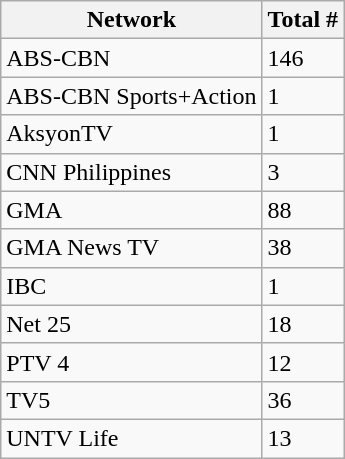<table class="wikitable collapsible autocollapse"  style="text-align:left;">
<tr>
<th>Network</th>
<th>Total #</th>
</tr>
<tr>
<td>ABS-CBN</td>
<td>146</td>
</tr>
<tr>
<td>ABS-CBN Sports+Action</td>
<td>1</td>
</tr>
<tr>
<td>AksyonTV</td>
<td>1</td>
</tr>
<tr>
<td>CNN Philippines</td>
<td>3</td>
</tr>
<tr>
<td>GMA</td>
<td>88</td>
</tr>
<tr>
<td>GMA News TV</td>
<td>38</td>
</tr>
<tr>
<td>IBC</td>
<td>1</td>
</tr>
<tr>
<td>Net 25</td>
<td>18</td>
</tr>
<tr>
<td>PTV 4</td>
<td>12</td>
</tr>
<tr>
<td>TV5</td>
<td>36</td>
</tr>
<tr>
<td>UNTV Life</td>
<td>13</td>
</tr>
</table>
